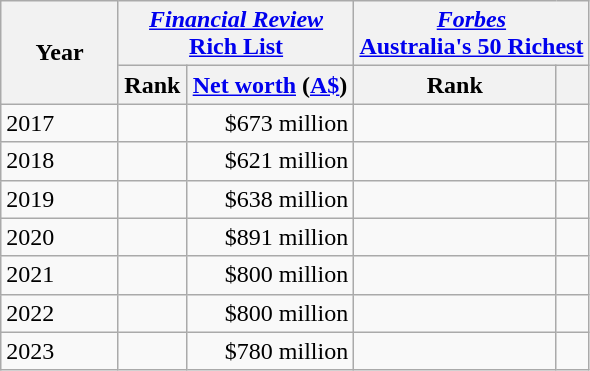<table class="wikitable">
<tr>
<th rowspan=2>Year</th>
<th colspan=2 width=40%><em><a href='#'>Financial Review</a></em><br><a href='#'>Rich List</a></th>
<th colspan=2 width=40%><em><a href='#'>Forbes</a></em><br><a href='#'>Australia's 50 Richest</a></th>
</tr>
<tr>
<th>Rank</th>
<th><a href='#'>Net worth</a> (<a href='#'>A$</a>)</th>
<th>Rank</th>
<th></th>
</tr>
<tr>
<td>2017</td>
<td align="center"></td>
<td align="right">$673 million</td>
<td align="center"></td>
<td align="right"></td>
</tr>
<tr>
<td>2018</td>
<td align="center"></td>
<td align="right">$621 million </td>
<td align="center"></td>
<td align="right"></td>
</tr>
<tr>
<td>2019</td>
<td align="center"></td>
<td align="right">$638 million </td>
<td align="center"></td>
<td align="right"></td>
</tr>
<tr>
<td>2020</td>
<td align="center"></td>
<td align="right">$891 million </td>
<td align="center"></td>
<td align="right"></td>
</tr>
<tr>
<td>2021</td>
<td align="center"></td>
<td align="right">$800 million </td>
<td align="center"></td>
<td align="right"></td>
</tr>
<tr>
<td>2022</td>
<td align="center"></td>
<td align="right">$800 million </td>
<td align="center"></td>
<td align="right"></td>
</tr>
<tr>
<td>2023</td>
<td align="center"></td>
<td align="right">$780 million </td>
<td align="center"></td>
<td align="right"></td>
</tr>
</table>
